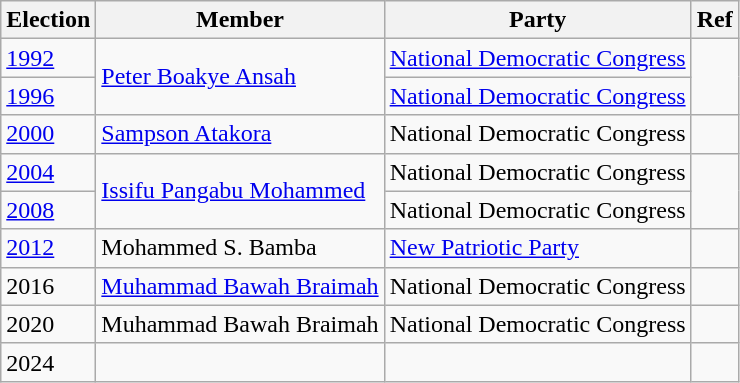<table class="wikitable">
<tr>
<th>Election</th>
<th>Member</th>
<th>Party</th>
<th>Ref</th>
</tr>
<tr>
<td><a href='#'>1992</a></td>
<td rowspan="2"><a href='#'>Peter Boakye Ansah</a></td>
<td><a href='#'>National Democratic Congress</a></td>
<td rowspan="2"></td>
</tr>
<tr>
<td><a href='#'>1996</a></td>
<td><a href='#'>National Democratic Congress</a></td>
</tr>
<tr>
<td><a href='#'>2000</a></td>
<td><a href='#'>Sampson Atakora</a></td>
<td>National Democratic Congress</td>
<td></td>
</tr>
<tr>
<td><a href='#'>2004</a></td>
<td rowspan="2"><a href='#'>Issifu Pangabu Mohammed</a></td>
<td>National Democratic Congress</td>
<td rowspan="2"></td>
</tr>
<tr>
<td><a href='#'>2008</a></td>
<td>National Democratic Congress</td>
</tr>
<tr>
<td><a href='#'>2012</a></td>
<td>Mohammed S. Bamba</td>
<td><a href='#'>New Patriotic Party</a></td>
<td></td>
</tr>
<tr>
<td>2016</td>
<td><a href='#'>Muhammad Bawah Braimah</a></td>
<td>National Democratic Congress</td>
<td></td>
</tr>
<tr>
<td>2020</td>
<td>Muhammad Bawah Braimah</td>
<td>National Democratic Congress</td>
<td></td>
</tr>
<tr>
<td>2024</td>
<td></td>
<td></td>
<td></td>
</tr>
</table>
